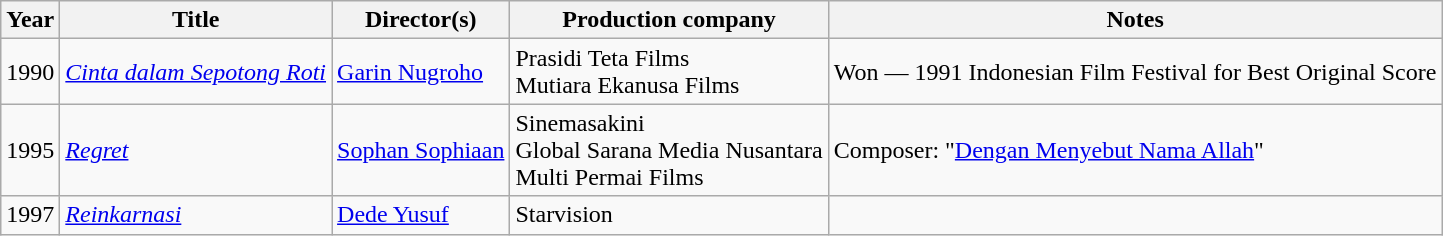<table class="wikitable sortable">
<tr>
<th>Year</th>
<th>Title</th>
<th>Director(s)</th>
<th>Production company</th>
<th>Notes</th>
</tr>
<tr>
<td>1990</td>
<td><em><a href='#'>Cinta dalam Sepotong Roti</a></em></td>
<td><a href='#'>Garin Nugroho</a></td>
<td>Prasidi Teta Films<br>Mutiara Ekanusa Films</td>
<td>Won — 1991 Indonesian Film Festival for Best Original Score</td>
</tr>
<tr>
<td>1995</td>
<td><em><a href='#'>Regret</a></em></td>
<td><a href='#'>Sophan Sophiaan</a></td>
<td>Sinemasakini<br>Global Sarana Media Nusantara<br>Multi Permai Films</td>
<td>Composer: "<a href='#'>Dengan Menyebut Nama Allah</a>"</td>
</tr>
<tr>
<td>1997</td>
<td><em><a href='#'>Reinkarnasi</a></em></td>
<td><a href='#'>Dede Yusuf</a></td>
<td>Starvision</td>
<td></td>
</tr>
</table>
